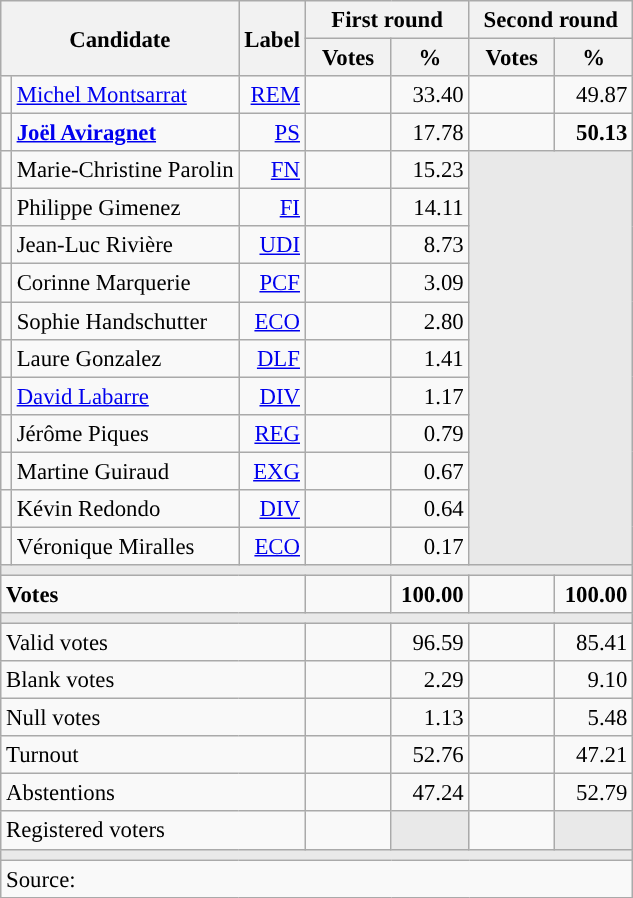<table class="wikitable" style="text-align:right;font-size:95%;">
<tr>
<th rowspan="2" colspan="2">Candidate</th>
<th rowspan="2">Label</th>
<th colspan="2">First round</th>
<th colspan="2">Second round</th>
</tr>
<tr>
<th style="width:50px;">Votes</th>
<th style="width:45px;">%</th>
<th style="width:50px;">Votes</th>
<th style="width:45px;">%</th>
</tr>
<tr>
<td style="color:inherit;background:"></td>
<td style="text-align:left;"><a href='#'>Michel Montsarrat</a></td>
<td><a href='#'>REM</a></td>
<td></td>
<td>33.40</td>
<td></td>
<td>49.87</td>
</tr>
<tr>
<td style="color:inherit;background:"></td>
<td style="text-align:left;"><strong><a href='#'>Joël Aviragnet</a></strong></td>
<td><a href='#'>PS</a></td>
<td></td>
<td>17.78</td>
<td><strong></strong></td>
<td><strong>50.13</strong></td>
</tr>
<tr>
<td style="color:inherit;background:"></td>
<td style="text-align:left;">Marie-Christine Parolin</td>
<td><a href='#'>FN</a></td>
<td></td>
<td>15.23</td>
<td colspan="2" rowspan="11" style="background:#E9E9E9;"></td>
</tr>
<tr>
<td style="color:inherit;background:"></td>
<td style="text-align:left;">Philippe Gimenez</td>
<td><a href='#'>FI</a></td>
<td></td>
<td>14.11</td>
</tr>
<tr>
<td style="color:inherit;background:"></td>
<td style="text-align:left;">Jean-Luc Rivière</td>
<td><a href='#'>UDI</a></td>
<td></td>
<td>8.73</td>
</tr>
<tr>
<td style="color:inherit;background:"></td>
<td style="text-align:left;">Corinne Marquerie</td>
<td><a href='#'>PCF</a></td>
<td></td>
<td>3.09</td>
</tr>
<tr>
<td style="color:inherit;background:"></td>
<td style="text-align:left;">Sophie Handschutter</td>
<td><a href='#'>ECO</a></td>
<td></td>
<td>2.80</td>
</tr>
<tr>
<td style="color:inherit;background:"></td>
<td style="text-align:left;">Laure Gonzalez</td>
<td><a href='#'>DLF</a></td>
<td></td>
<td>1.41</td>
</tr>
<tr>
<td style="color:inherit;background:"></td>
<td style="text-align:left;"><a href='#'>David Labarre</a></td>
<td><a href='#'>DIV</a></td>
<td></td>
<td>1.17</td>
</tr>
<tr>
<td style="color:inherit;background:"></td>
<td style="text-align:left;">Jérôme Piques</td>
<td><a href='#'>REG</a></td>
<td></td>
<td>0.79</td>
</tr>
<tr>
<td style="color:inherit;background:"></td>
<td style="text-align:left;">Martine Guiraud</td>
<td><a href='#'>EXG</a></td>
<td></td>
<td>0.67</td>
</tr>
<tr>
<td style="color:inherit;background:"></td>
<td style="text-align:left;">Kévin Redondo</td>
<td><a href='#'>DIV</a></td>
<td></td>
<td>0.64</td>
</tr>
<tr>
<td style="color:inherit;background:"></td>
<td style="text-align:left;">Véronique Miralles</td>
<td><a href='#'>ECO</a></td>
<td></td>
<td>0.17</td>
</tr>
<tr>
<td colspan="7" style="background:#E9E9E9;"></td>
</tr>
<tr style="font-weight:bold;">
<td colspan="3" style="text-align:left;">Votes</td>
<td></td>
<td>100.00</td>
<td></td>
<td>100.00</td>
</tr>
<tr>
<td colspan="7" style="background:#E9E9E9;"></td>
</tr>
<tr>
<td colspan="3" style="text-align:left;">Valid votes</td>
<td></td>
<td>96.59</td>
<td></td>
<td>85.41</td>
</tr>
<tr>
<td colspan="3" style="text-align:left;">Blank votes</td>
<td></td>
<td>2.29</td>
<td></td>
<td>9.10</td>
</tr>
<tr>
<td colspan="3" style="text-align:left;">Null votes</td>
<td></td>
<td>1.13</td>
<td></td>
<td>5.48</td>
</tr>
<tr>
<td colspan="3" style="text-align:left;">Turnout</td>
<td></td>
<td>52.76</td>
<td></td>
<td>47.21</td>
</tr>
<tr>
<td colspan="3" style="text-align:left;">Abstentions</td>
<td></td>
<td>47.24</td>
<td></td>
<td>52.79</td>
</tr>
<tr>
<td colspan="3" style="text-align:left;">Registered voters</td>
<td></td>
<td style="color:inherit;background:#E9E9E9;"></td>
<td></td>
<td style="color:inherit;background:#E9E9E9;"></td>
</tr>
<tr>
<td colspan="7" style="background:#E9E9E9;"></td>
</tr>
<tr>
<td colspan="7" style="text-align:left;">Source: </td>
</tr>
</table>
